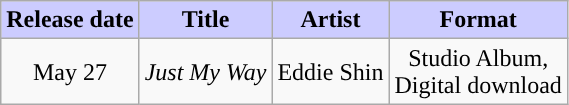<table class="wikitable" style="text-align:center">
<tr>
<th style="background:#CCF;">Release date</th>
<th style="background:#CCF;">Title</th>
<th style="background:#CCF;">Artist</th>
<th style="background:#CCF;">Format</th>
</tr>
<tr>
<td>May 27</td>
<td><em>Just My Way</em></td>
<td>Eddie Shin</td>
<td>Studio Album,<br>Digital download</td>
</tr>
</table>
